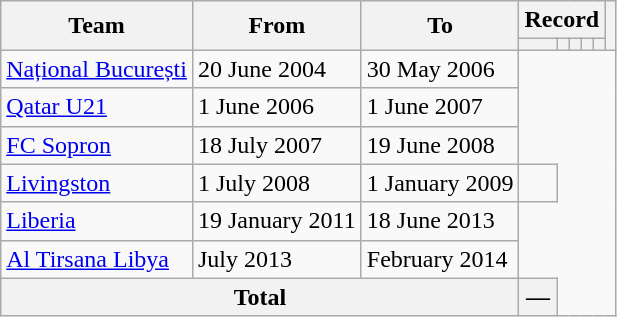<table class=wikitable style="text-align: center">
<tr>
<th rowspan=2>Team</th>
<th rowspan=2>From</th>
<th rowspan=2>To</th>
<th colspan=5>Record</th>
<th rowspan=2></th>
</tr>
<tr>
<th></th>
<th></th>
<th></th>
<th></th>
<th></th>
</tr>
<tr>
<td align=left><a href='#'>Național București</a></td>
<td align=left>20 June 2004</td>
<td align=left>30 May 2006<br></td>
</tr>
<tr>
<td align=left><a href='#'>Qatar U21</a></td>
<td align=left>1 June 2006</td>
<td align=left>1 June 2007<br></td>
</tr>
<tr>
<td align=left><a href='#'>FC Sopron</a></td>
<td align=left>18 July 2007</td>
<td align=left>19 June 2008<br></td>
</tr>
<tr>
<td align=left><a href='#'>Livingston</a></td>
<td align=left>1 July 2008</td>
<td align=left>1 January 2009<br></td>
<td></td>
</tr>
<tr>
<td align=left><a href='#'>Liberia</a></td>
<td align=left>19 January 2011</td>
<td align=left>18 June 2013<br></td>
</tr>
<tr>
<td align=left><a href='#'>Al Tirsana Libya</a></td>
<td align=left>July 2013</td>
<td align=left>February 2014<br></td>
</tr>
<tr>
<th colspan=3>Total<br></th>
<th>—</th>
</tr>
</table>
